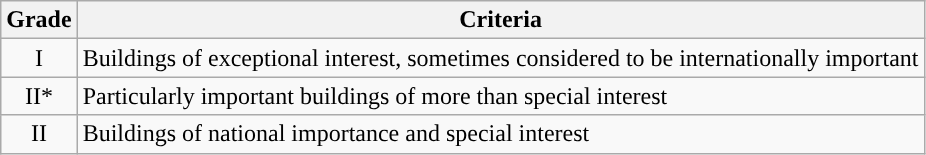<table class="wikitable">
<tr>
<th>Grade</th>
<th>Criteria</th>
</tr>
<tr>
<td align="center" >I</td>
<td>Buildings of exceptional interest, sometimes considered to be internationally important</td>
</tr>
<tr>
<td align="center" >II*</td>
<td>Particularly important buildings of more than special interest</td>
</tr>
<tr>
<td align="center" >II</td>
<td>Buildings of national importance and special interest</td>
</tr>
</table>
